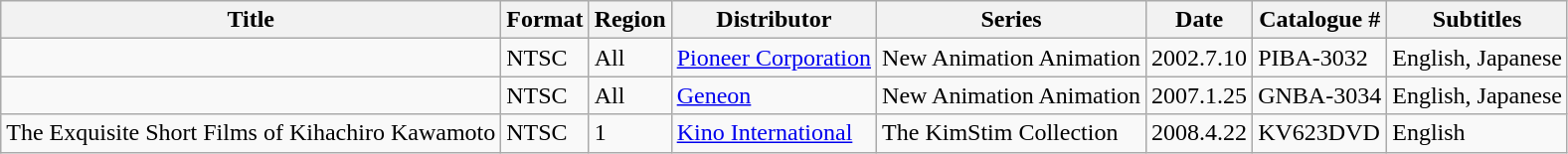<table class="wikitable">
<tr>
<th>Title</th>
<th>Format</th>
<th>Region</th>
<th>Distributor</th>
<th>Series</th>
<th>Date</th>
<th>Catalogue #</th>
<th>Subtitles</th>
</tr>
<tr>
<td></td>
<td>NTSC</td>
<td>All</td>
<td><a href='#'>Pioneer Corporation</a></td>
<td>New Animation Animation</td>
<td>2002.7.10</td>
<td>PIBA-3032</td>
<td>English, Japanese</td>
</tr>
<tr>
<td></td>
<td>NTSC</td>
<td>All</td>
<td><a href='#'>Geneon</a></td>
<td>New Animation Animation</td>
<td>2007.1.25</td>
<td>GNBA-3034</td>
<td>English, Japanese</td>
</tr>
<tr>
<td>The Exquisite Short Films of Kihachiro Kawamoto</td>
<td>NTSC</td>
<td>1</td>
<td><a href='#'>Kino International</a></td>
<td>The KimStim Collection</td>
<td>2008.4.22</td>
<td>KV623DVD</td>
<td>English</td>
</tr>
</table>
